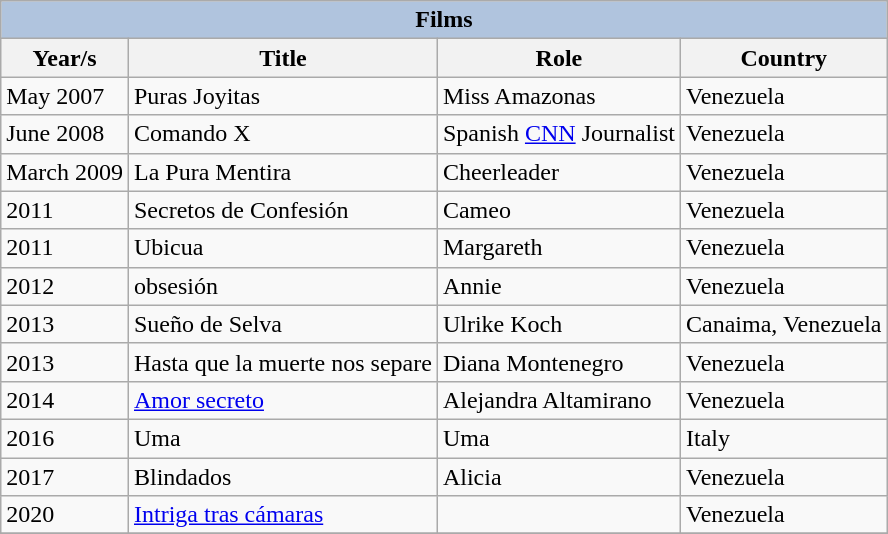<table class="wikitable">
<tr>
<th colspan="4" style="background: LightSteelBlue;">Films</th>
</tr>
<tr>
<th>Year/s</th>
<th>Title</th>
<th>Role</th>
<th>Country</th>
</tr>
<tr>
<td>May 2007</td>
<td>Puras Joyitas</td>
<td>Miss Amazonas</td>
<td>Venezuela</td>
</tr>
<tr>
<td>June 2008</td>
<td>Comando X</td>
<td>Spanish <a href='#'>CNN</a> Journalist</td>
<td>Venezuela</td>
</tr>
<tr>
<td>March 2009</td>
<td>La Pura Mentira</td>
<td>Cheerleader</td>
<td>Venezuela</td>
</tr>
<tr>
<td>2011</td>
<td>Secretos de Confesión</td>
<td>Cameo</td>
<td>Venezuela</td>
</tr>
<tr>
<td>2011</td>
<td>Ubicua</td>
<td>Margareth</td>
<td>Venezuela</td>
</tr>
<tr>
<td>2012</td>
<td>obsesión</td>
<td>Annie</td>
<td>Venezuela</td>
</tr>
<tr>
<td>2013</td>
<td>Sueño de Selva</td>
<td>Ulrike Koch</td>
<td>Canaima, Venezuela</td>
</tr>
<tr>
<td>2013</td>
<td>Hasta que la muerte nos separe</td>
<td>Diana Montenegro</td>
<td>Venezuela</td>
</tr>
<tr>
<td>2014</td>
<td><a href='#'>Amor secreto</a></td>
<td>Alejandra Altamirano</td>
<td>Venezuela</td>
</tr>
<tr>
<td>2016</td>
<td>Uma</td>
<td>Uma</td>
<td>Italy</td>
</tr>
<tr>
<td>2017</td>
<td>Blindados</td>
<td>Alicia</td>
<td>Venezuela</td>
</tr>
<tr>
<td>2020</td>
<td><a href='#'>Intriga tras cámaras</a></td>
<td></td>
<td>Venezuela</td>
</tr>
<tr>
</tr>
</table>
